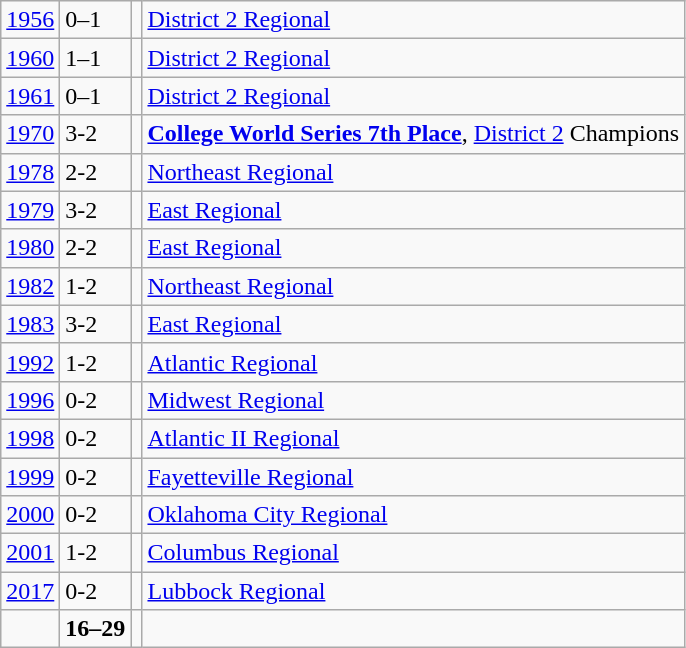<table class="wikitable">
<tr>
<td><a href='#'>1956</a></td>
<td>0–1</td>
<td></td>
<td><a href='#'>District 2 Regional</a></td>
</tr>
<tr>
<td><a href='#'>1960</a></td>
<td>1–1</td>
<td></td>
<td><a href='#'>District 2 Regional</a></td>
</tr>
<tr>
<td><a href='#'>1961</a></td>
<td>0–1</td>
<td></td>
<td><a href='#'>District 2 Regional</a></td>
</tr>
<tr>
<td><a href='#'>1970</a></td>
<td>3-2</td>
<td></td>
<td><strong><a href='#'>College World Series 7th Place</a></strong>, <a href='#'>District 2</a> Champions</td>
</tr>
<tr>
<td><a href='#'>1978</a></td>
<td>2-2</td>
<td></td>
<td><a href='#'>Northeast Regional</a></td>
</tr>
<tr>
<td><a href='#'>1979</a></td>
<td>3-2</td>
<td></td>
<td><a href='#'>East Regional</a></td>
</tr>
<tr>
<td><a href='#'>1980</a></td>
<td>2-2</td>
<td></td>
<td><a href='#'>East Regional</a></td>
</tr>
<tr>
<td><a href='#'>1982</a></td>
<td>1-2</td>
<td></td>
<td><a href='#'>Northeast Regional</a></td>
</tr>
<tr>
<td><a href='#'>1983</a></td>
<td>3-2</td>
<td></td>
<td><a href='#'>East Regional</a></td>
</tr>
<tr>
<td><a href='#'>1992</a></td>
<td>1-2</td>
<td></td>
<td><a href='#'>Atlantic Regional</a></td>
</tr>
<tr>
<td><a href='#'>1996</a></td>
<td>0-2</td>
<td></td>
<td><a href='#'>Midwest Regional</a></td>
</tr>
<tr>
<td><a href='#'>1998</a></td>
<td>0-2</td>
<td></td>
<td><a href='#'>Atlantic II Regional</a></td>
</tr>
<tr>
<td><a href='#'>1999</a></td>
<td>0-2</td>
<td></td>
<td><a href='#'>Fayetteville Regional</a></td>
</tr>
<tr>
<td><a href='#'>2000</a></td>
<td>0-2</td>
<td></td>
<td><a href='#'>Oklahoma City Regional</a></td>
</tr>
<tr>
<td><a href='#'>2001</a></td>
<td>1-2</td>
<td></td>
<td><a href='#'>Columbus Regional</a></td>
</tr>
<tr>
<td><a href='#'>2017</a></td>
<td>0-2</td>
<td></td>
<td><a href='#'>Lubbock Regional</a></td>
</tr>
<tr>
<td></td>
<td><strong>16–29</strong></td>
<td><strong></strong></td>
<td></td>
</tr>
</table>
